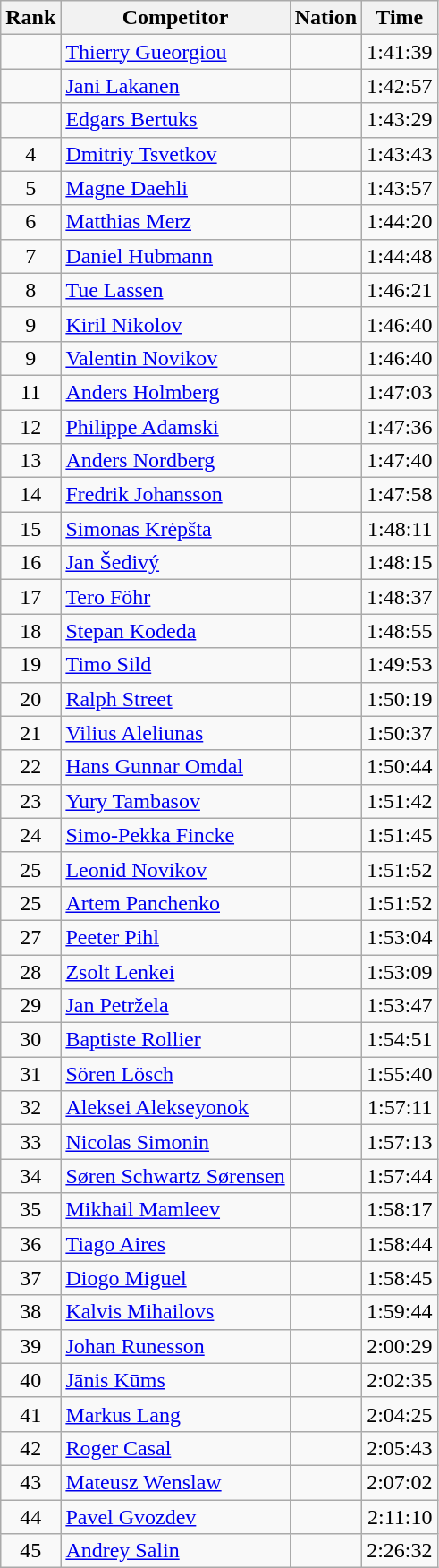<table class="wikitable sortable" style="text-align:left">
<tr>
<th data-sort-type="number">Rank</th>
<th class="unsortable">Competitor</th>
<th>Nation</th>
<th>Time</th>
</tr>
<tr>
<td style="text-align:center"></td>
<td><a href='#'>Thierry Gueorgiou</a></td>
<td></td>
<td style="text-align:right">1:41:39</td>
</tr>
<tr>
<td style="text-align:center"></td>
<td><a href='#'>Jani Lakanen</a></td>
<td></td>
<td style="text-align:right">1:42:57</td>
</tr>
<tr>
<td style="text-align:center"></td>
<td><a href='#'>Edgars Bertuks</a></td>
<td></td>
<td style="text-align:right">1:43:29</td>
</tr>
<tr>
<td style="text-align:center">4</td>
<td><a href='#'>Dmitriy Tsvetkov</a></td>
<td></td>
<td style="text-align:right">1:43:43</td>
</tr>
<tr>
<td style="text-align:center">5</td>
<td><a href='#'>Magne Daehli</a></td>
<td></td>
<td style="text-align:right">1:43:57</td>
</tr>
<tr>
<td style="text-align:center">6</td>
<td><a href='#'>Matthias Merz</a></td>
<td></td>
<td style="text-align:right">1:44:20</td>
</tr>
<tr>
<td style="text-align:center">7</td>
<td><a href='#'>Daniel Hubmann</a></td>
<td></td>
<td style="text-align:right">1:44:48</td>
</tr>
<tr>
<td style="text-align:center">8</td>
<td><a href='#'>Tue Lassen</a></td>
<td></td>
<td style="text-align:right">1:46:21</td>
</tr>
<tr>
<td style="text-align:center">9</td>
<td><a href='#'>Kiril Nikolov</a></td>
<td></td>
<td style="text-align:right">1:46:40</td>
</tr>
<tr>
<td style="text-align:center">9</td>
<td><a href='#'>Valentin Novikov</a></td>
<td></td>
<td style="text-align:right">1:46:40</td>
</tr>
<tr>
<td style="text-align:center">11</td>
<td><a href='#'>Anders Holmberg</a></td>
<td></td>
<td style="text-align:right">1:47:03</td>
</tr>
<tr>
<td style="text-align:center">12</td>
<td><a href='#'>Philippe Adamski</a></td>
<td></td>
<td style="text-align:right">1:47:36</td>
</tr>
<tr>
<td style="text-align:center">13</td>
<td><a href='#'>Anders Nordberg</a></td>
<td></td>
<td style="text-align:right">1:47:40</td>
</tr>
<tr>
<td style="text-align:center">14</td>
<td><a href='#'>Fredrik Johansson</a></td>
<td></td>
<td style="text-align:right">1:47:58</td>
</tr>
<tr>
<td style="text-align:center">15</td>
<td><a href='#'>Simonas Krėpšta</a></td>
<td></td>
<td style="text-align:right">1:48:11</td>
</tr>
<tr>
<td style="text-align:center">16</td>
<td><a href='#'>Jan Šedivý</a></td>
<td></td>
<td style="text-align:right">1:48:15</td>
</tr>
<tr>
<td style="text-align:center">17</td>
<td><a href='#'>Tero Föhr</a></td>
<td></td>
<td style="text-align:right">1:48:37</td>
</tr>
<tr>
<td style="text-align:center">18</td>
<td><a href='#'>Stepan Kodeda</a></td>
<td></td>
<td style="text-align:right">1:48:55</td>
</tr>
<tr>
<td style="text-align:center">19</td>
<td><a href='#'>Timo Sild</a></td>
<td></td>
<td style="text-align:right">1:49:53</td>
</tr>
<tr>
<td style="text-align:center">20</td>
<td><a href='#'>Ralph Street</a></td>
<td></td>
<td style="text-align:right">1:50:19</td>
</tr>
<tr>
<td style="text-align:center">21</td>
<td><a href='#'>Vilius Aleliunas</a></td>
<td></td>
<td style="text-align:right">1:50:37</td>
</tr>
<tr>
<td style="text-align:center">22</td>
<td><a href='#'>Hans Gunnar Omdal</a></td>
<td></td>
<td style="text-align:right">1:50:44</td>
</tr>
<tr>
<td style="text-align:center">23</td>
<td><a href='#'>Yury Tambasov</a></td>
<td></td>
<td style="text-align:right">1:51:42</td>
</tr>
<tr>
<td style="text-align:center">24</td>
<td><a href='#'>Simo-Pekka Fincke</a></td>
<td></td>
<td style="text-align:right">1:51:45</td>
</tr>
<tr>
<td style="text-align:center">25</td>
<td><a href='#'>Leonid Novikov</a></td>
<td></td>
<td style="text-align:right">1:51:52</td>
</tr>
<tr>
<td style="text-align:center">25</td>
<td><a href='#'>Artem Panchenko</a></td>
<td></td>
<td style="text-align:right">1:51:52</td>
</tr>
<tr>
<td style="text-align:center">27</td>
<td><a href='#'>Peeter Pihl</a></td>
<td></td>
<td style="text-align:right">1:53:04</td>
</tr>
<tr>
<td style="text-align:center">28</td>
<td><a href='#'>Zsolt Lenkei</a></td>
<td></td>
<td style="text-align:right">1:53:09</td>
</tr>
<tr>
<td style="text-align:center">29</td>
<td><a href='#'>Jan Petržela</a></td>
<td></td>
<td style="text-align:right">1:53:47</td>
</tr>
<tr>
<td style="text-align:center">30</td>
<td><a href='#'>Baptiste Rollier</a></td>
<td></td>
<td style="text-align:right">1:54:51</td>
</tr>
<tr>
<td style="text-align:center">31</td>
<td><a href='#'>Sören Lösch</a></td>
<td></td>
<td style="text-align:right">1:55:40</td>
</tr>
<tr>
<td style="text-align:center">32</td>
<td><a href='#'>Aleksei Alekseyonok</a></td>
<td></td>
<td style="text-align:right">1:57:11</td>
</tr>
<tr>
<td style="text-align:center">33</td>
<td><a href='#'>Nicolas Simonin</a></td>
<td></td>
<td style="text-align:right">1:57:13</td>
</tr>
<tr>
<td style="text-align:center">34</td>
<td><a href='#'>Søren Schwartz Sørensen</a></td>
<td></td>
<td style="text-align:right">1:57:44</td>
</tr>
<tr>
<td style="text-align:center">35</td>
<td><a href='#'>Mikhail Mamleev</a></td>
<td></td>
<td style="text-align:right">1:58:17</td>
</tr>
<tr>
<td style="text-align:center">36</td>
<td><a href='#'>Tiago Aires</a></td>
<td></td>
<td style="text-align:right">1:58:44</td>
</tr>
<tr>
<td style="text-align:center">37</td>
<td><a href='#'>Diogo Miguel</a></td>
<td></td>
<td style="text-align:right">1:58:45</td>
</tr>
<tr>
<td style="text-align:center">38</td>
<td><a href='#'>Kalvis Mihailovs</a></td>
<td></td>
<td style="text-align:right">1:59:44</td>
</tr>
<tr>
<td style="text-align:center">39</td>
<td><a href='#'>Johan Runesson</a></td>
<td></td>
<td style="text-align:right">2:00:29</td>
</tr>
<tr>
<td style="text-align:center">40</td>
<td><a href='#'>Jānis Kūms</a></td>
<td></td>
<td style="text-align:right">2:02:35</td>
</tr>
<tr>
<td style="text-align:center">41</td>
<td><a href='#'>Markus Lang</a></td>
<td></td>
<td style="text-align:right">2:04:25</td>
</tr>
<tr>
<td style="text-align:center">42</td>
<td><a href='#'>Roger Casal</a></td>
<td></td>
<td style="text-align:right">2:05:43</td>
</tr>
<tr>
<td style="text-align:center">43</td>
<td><a href='#'>Mateusz Wenslaw</a></td>
<td></td>
<td style="text-align:right">2:07:02</td>
</tr>
<tr>
<td style="text-align:center">44</td>
<td><a href='#'>Pavel Gvozdev</a></td>
<td></td>
<td style="text-align:right">2:11:10</td>
</tr>
<tr>
<td style="text-align:center">45</td>
<td><a href='#'>Andrey Salin</a></td>
<td></td>
<td style="text-align:right">2:26:32</td>
</tr>
</table>
